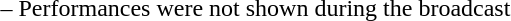<table>
<tr>
<td></td>
<td>– Performances were not shown during the broadcast</td>
</tr>
</table>
